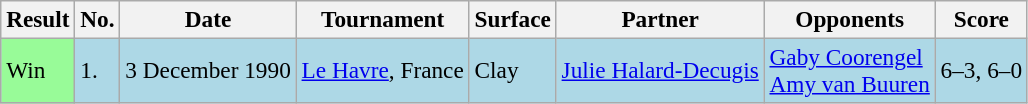<table class="wikitable" style="font-size:97%">
<tr>
<th>Result</th>
<th>No.</th>
<th>Date</th>
<th>Tournament</th>
<th>Surface</th>
<th>Partner</th>
<th>Opponents</th>
<th>Score</th>
</tr>
<tr style="background:lightblue;">
<td style="background:#98fb98;">Win</td>
<td>1.</td>
<td>3 December 1990</td>
<td><a href='#'>Le Havre</a>, France</td>
<td>Clay</td>
<td> <a href='#'>Julie Halard-Decugis</a></td>
<td> <a href='#'>Gaby Coorengel</a> <br>  <a href='#'>Amy van Buuren</a></td>
<td>6–3, 6–0</td>
</tr>
</table>
